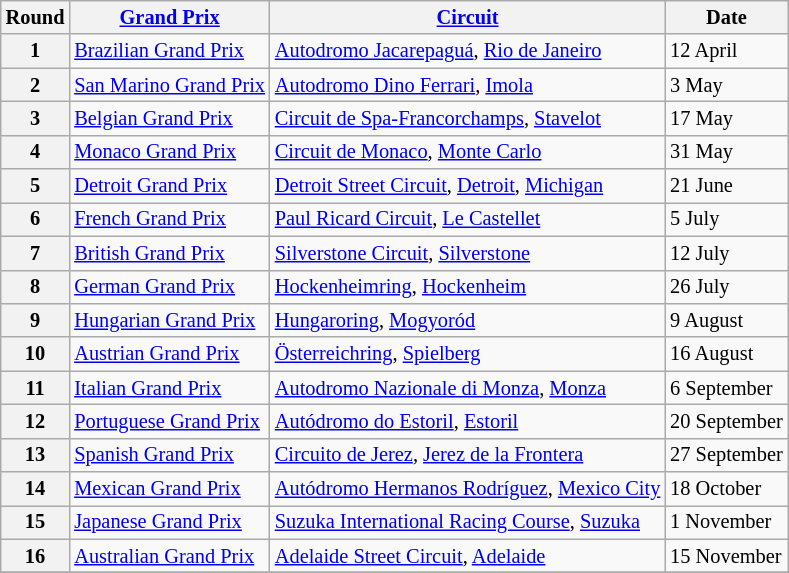<table class="wikitable" style="font-size: 85%;">
<tr>
<th>Round</th>
<th><a href='#'>Grand Prix</a></th>
<th><a href='#'>Circuit</a></th>
<th>Date</th>
</tr>
<tr>
<th>1</th>
<td><a href='#'>Brazilian Grand Prix</a></td>
<td> <a href='#'>Autodromo Jacarepaguá</a>, <a href='#'>Rio de Janeiro</a></td>
<td>12 April</td>
</tr>
<tr>
<th>2</th>
<td><a href='#'>San Marino Grand Prix</a></td>
<td> <a href='#'>Autodromo Dino Ferrari</a>, <a href='#'>Imola</a></td>
<td>3 May</td>
</tr>
<tr>
<th>3</th>
<td><a href='#'>Belgian Grand Prix</a></td>
<td> <a href='#'>Circuit de Spa-Francorchamps</a>, <a href='#'>Stavelot</a></td>
<td>17 May</td>
</tr>
<tr>
<th>4</th>
<td><a href='#'>Monaco Grand Prix</a></td>
<td> <a href='#'>Circuit de Monaco</a>, <a href='#'>Monte Carlo</a></td>
<td>31 May</td>
</tr>
<tr>
<th>5</th>
<td><a href='#'>Detroit Grand Prix</a></td>
<td> <a href='#'>Detroit Street Circuit</a>, <a href='#'>Detroit</a>, <a href='#'>Michigan</a></td>
<td>21 June</td>
</tr>
<tr>
<th>6</th>
<td><a href='#'>French Grand Prix</a></td>
<td> <a href='#'>Paul Ricard Circuit</a>, <a href='#'>Le Castellet</a></td>
<td>5 July</td>
</tr>
<tr>
<th>7</th>
<td><a href='#'>British Grand Prix</a></td>
<td> <a href='#'>Silverstone Circuit</a>, <a href='#'>Silverstone</a></td>
<td>12 July</td>
</tr>
<tr>
<th>8</th>
<td><a href='#'>German Grand Prix</a></td>
<td> <a href='#'>Hockenheimring</a>, <a href='#'>Hockenheim</a></td>
<td>26 July</td>
</tr>
<tr>
<th>9</th>
<td><a href='#'>Hungarian Grand Prix</a></td>
<td> <a href='#'>Hungaroring</a>, <a href='#'>Mogyoród</a></td>
<td>9 August</td>
</tr>
<tr>
<th>10</th>
<td><a href='#'>Austrian Grand Prix</a></td>
<td> <a href='#'>Österreichring</a>, <a href='#'>Spielberg</a></td>
<td>16 August</td>
</tr>
<tr>
<th>11</th>
<td><a href='#'>Italian Grand Prix</a></td>
<td> <a href='#'>Autodromo Nazionale di Monza</a>, <a href='#'>Monza</a></td>
<td>6 September</td>
</tr>
<tr>
<th>12</th>
<td nowrap><a href='#'>Portuguese Grand Prix</a></td>
<td> <a href='#'>Autódromo do Estoril</a>, <a href='#'>Estoril</a></td>
<td>20 September</td>
</tr>
<tr>
<th>13</th>
<td><a href='#'>Spanish Grand Prix</a></td>
<td> <a href='#'>Circuito de Jerez</a>, <a href='#'>Jerez de la Frontera</a></td>
<td nowrap>27 September</td>
</tr>
<tr>
<th>14</th>
<td><a href='#'>Mexican Grand Prix</a></td>
<td nowrap> <a href='#'>Autódromo Hermanos Rodríguez</a>, <a href='#'>Mexico City</a></td>
<td>18 October</td>
</tr>
<tr>
<th>15</th>
<td><a href='#'>Japanese Grand Prix</a></td>
<td> <a href='#'>Suzuka International Racing Course</a>, <a href='#'>Suzuka</a></td>
<td>1 November</td>
</tr>
<tr>
<th>16</th>
<td><a href='#'>Australian Grand Prix</a></td>
<td> <a href='#'>Adelaide Street Circuit</a>, <a href='#'>Adelaide</a></td>
<td>15 November</td>
</tr>
<tr>
</tr>
</table>
